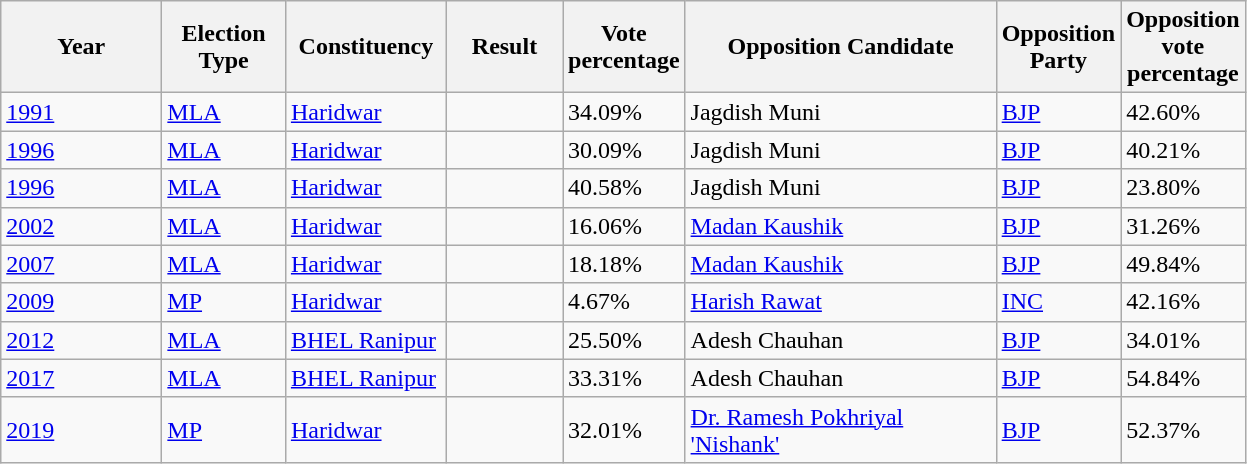<table class="sortable wikitable">
<tr>
<th width=100>Year</th>
<th width=75>Election Type</th>
<th width=100>Constituency</th>
<th width=70>Result</th>
<th width=70>Vote percentage</th>
<th width=200>Opposition Candidate</th>
<th width=70>Opposition Party</th>
<th width=70>Opposition vote percentage</th>
</tr>
<tr>
<td><a href='#'>1991</a></td>
<td><a href='#'>MLA</a></td>
<td><a href='#'>Haridwar</a></td>
<td></td>
<td>34.09%</td>
<td>Jagdish Muni</td>
<td><a href='#'>BJP</a></td>
<td>42.60%</td>
</tr>
<tr>
<td><a href='#'>1996</a></td>
<td><a href='#'>MLA</a></td>
<td><a href='#'>Haridwar</a></td>
<td></td>
<td>30.09%</td>
<td>Jagdish Muni</td>
<td><a href='#'>BJP</a></td>
<td>40.21%</td>
</tr>
<tr>
<td><a href='#'>1996</a></td>
<td><a href='#'>MLA</a></td>
<td><a href='#'>Haridwar</a></td>
<td></td>
<td>40.58%</td>
<td>Jagdish Muni</td>
<td><a href='#'>BJP</a></td>
<td>23.80%</td>
</tr>
<tr>
<td><a href='#'>2002</a></td>
<td><a href='#'>MLA</a></td>
<td><a href='#'>Haridwar</a></td>
<td></td>
<td>16.06%</td>
<td><a href='#'>Madan Kaushik</a></td>
<td><a href='#'>BJP</a></td>
<td>31.26%</td>
</tr>
<tr>
<td><a href='#'>2007</a></td>
<td><a href='#'>MLA</a></td>
<td><a href='#'>Haridwar</a></td>
<td></td>
<td>18.18%</td>
<td><a href='#'>Madan Kaushik</a></td>
<td><a href='#'>BJP</a></td>
<td>49.84%</td>
</tr>
<tr>
<td><a href='#'>2009</a></td>
<td><a href='#'>MP</a></td>
<td><a href='#'>Haridwar</a></td>
<td></td>
<td>4.67%</td>
<td><a href='#'>Harish Rawat</a></td>
<td><a href='#'>INC</a></td>
<td>42.16%</td>
</tr>
<tr>
<td><a href='#'>2012</a></td>
<td><a href='#'>MLA</a></td>
<td><a href='#'>BHEL Ranipur</a></td>
<td></td>
<td>25.50%</td>
<td>Adesh Chauhan</td>
<td><a href='#'>BJP</a></td>
<td>34.01%</td>
</tr>
<tr>
<td><a href='#'>2017</a></td>
<td><a href='#'>MLA</a></td>
<td><a href='#'>BHEL Ranipur</a></td>
<td></td>
<td>33.31%</td>
<td>Adesh Chauhan</td>
<td><a href='#'>BJP</a></td>
<td>54.84%</td>
</tr>
<tr>
<td><a href='#'>2019</a></td>
<td><a href='#'>MP</a></td>
<td><a href='#'>Haridwar</a></td>
<td></td>
<td>32.01%</td>
<td><a href='#'>Dr. Ramesh Pokhriyal 'Nishank'</a></td>
<td><a href='#'>BJP</a></td>
<td>52.37% </td>
</tr>
</table>
